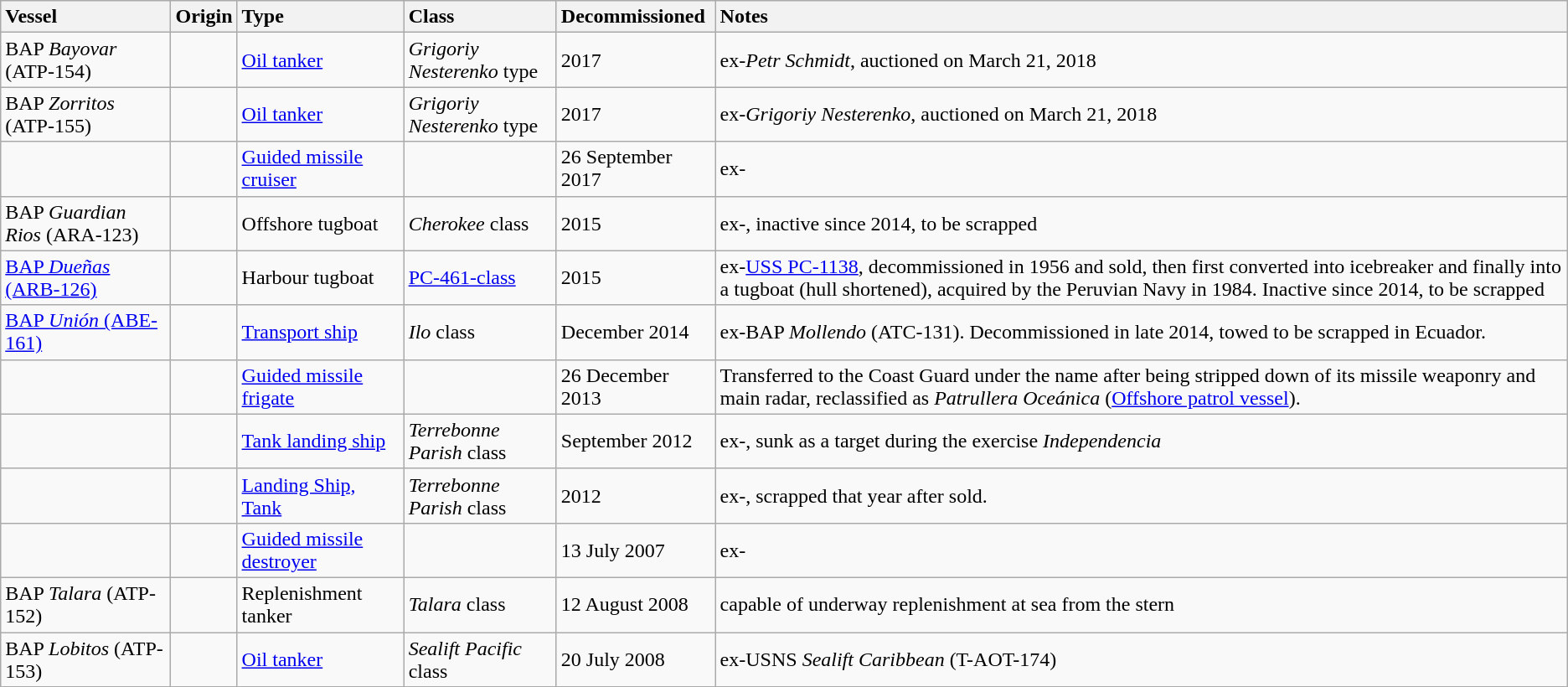<table class="wikitable">
<tr>
<th style="text-align: left;">Vessel</th>
<th style="text-align: left;">Origin</th>
<th style="text-align: left;">Type</th>
<th style="text-align: left;">Class</th>
<th style="text-align: left;">Decommissioned</th>
<th style="text-align: left;">Notes</th>
</tr>
<tr>
<td>BAP <em>Bayovar</em>  (ATP-154)</td>
<td></td>
<td><a href='#'>Oil tanker</a></td>
<td><em>Grigoriy Nesterenko</em> type</td>
<td>2017</td>
<td>ex-<em>Petr Schmidt</em>, auctioned on March 21, 2018</td>
</tr>
<tr>
<td>BAP <em>Zorritos</em> (ATP-155)</td>
<td></td>
<td><a href='#'>Oil tanker</a></td>
<td><em>Grigoriy Nesterenko</em> type</td>
<td>2017</td>
<td>ex-<em>Grigoriy Nesterenko</em>, auctioned on March 21, 2018</td>
</tr>
<tr>
<td></td>
<td></td>
<td><a href='#'>Guided missile cruiser</a></td>
<td></td>
<td>26 September 2017</td>
<td>ex-</td>
</tr>
<tr>
<td>BAP <em>Guardian Rios</em> (ARA-123)</td>
<td></td>
<td>Offshore tugboat</td>
<td><em>Cherokee</em> class</td>
<td>2015</td>
<td>ex-, inactive since 2014, to be scrapped</td>
</tr>
<tr>
<td><a href='#'>BAP <em>Dueñas</em> (ARB-126)</a></td>
<td></td>
<td>Harbour tugboat</td>
<td><a href='#'>PC-461-class</a></td>
<td>2015</td>
<td>ex-<a href='#'>USS PC-1138</a>, decommissioned in 1956 and sold, then first converted into icebreaker and finally into a tugboat (hull shortened), acquired by the Peruvian Navy in 1984. Inactive since 2014, to be scrapped</td>
</tr>
<tr>
<td><a href='#'>BAP <em>Unión</em> (ABE-161)</a></td>
<td></td>
<td><a href='#'>Transport ship</a></td>
<td><em>Ilo</em> class</td>
<td>December 2014</td>
<td>ex-BAP <em>Mollendo</em> (ATC-131). Decommissioned in late 2014, towed to be scrapped in Ecuador.</td>
</tr>
<tr>
<td></td>
<td></td>
<td><a href='#'>Guided missile frigate</a></td>
<td></td>
<td>26 December 2013</td>
<td>Transferred to the Coast Guard under the name  after being stripped down of its missile weaponry and main radar, reclassified as <em>Patrullera Oceánica</em> (<a href='#'>Offshore patrol vessel</a>).</td>
</tr>
<tr>
<td></td>
<td></td>
<td><a href='#'>Tank landing ship</a></td>
<td><em>Terrebonne Parish</em> class</td>
<td>September 2012</td>
<td>ex-, sunk as a target during the exercise <em>Independencia</em></td>
</tr>
<tr>
<td></td>
<td></td>
<td><a href='#'>Landing Ship, Tank</a></td>
<td><em>Terrebonne Parish</em> class</td>
<td>2012</td>
<td>ex-, scrapped that year after sold.</td>
</tr>
<tr>
<td></td>
<td></td>
<td><a href='#'>Guided missile destroyer</a></td>
<td></td>
<td>13 July 2007</td>
<td>ex-</td>
</tr>
<tr>
<td>BAP <em>Talara</em> (ATP-152)</td>
<td></td>
<td>Replenishment tanker</td>
<td><em>Talara</em> class</td>
<td>12 August 2008</td>
<td>capable of underway replenishment at sea from the stern</td>
</tr>
<tr>
<td>BAP <em>Lobitos</em> (ATP-153)</td>
<td></td>
<td><a href='#'>Oil tanker</a></td>
<td><em>Sealift Pacific</em> class</td>
<td>20 July 2008</td>
<td>ex-USNS <em>Sealift Caribbean</em> (T-AOT-174)</td>
</tr>
</table>
